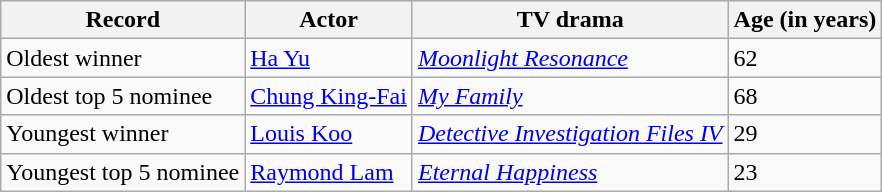<table class="wikitable sortable plainrowheaders">
<tr>
<th scope="col">Record</th>
<th scope="col">Actor</th>
<th scope="col">TV drama</th>
<th scope="col">Age (in years)</th>
</tr>
<tr>
<td>Oldest winner</td>
<td><a href='#'>Ha Yu</a></td>
<td><em><a href='#'>Moonlight Resonance</a></em></td>
<td>62</td>
</tr>
<tr>
<td>Oldest top 5 nominee</td>
<td><a href='#'>Chung King-Fai</a></td>
<td><em><a href='#'>My Family</a></em></td>
<td>68</td>
</tr>
<tr>
<td>Youngest winner</td>
<td><a href='#'>Louis Koo</a></td>
<td><em><a href='#'>Detective Investigation Files IV</a></em></td>
<td>29</td>
</tr>
<tr>
<td>Youngest top 5 nominee</td>
<td><a href='#'>Raymond Lam</a></td>
<td><em><a href='#'>Eternal Happiness</a></em></td>
<td>23</td>
</tr>
</table>
